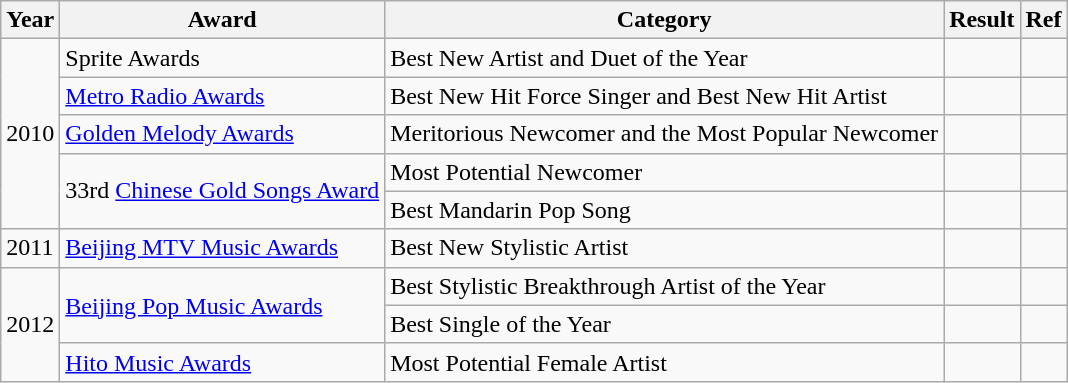<table class="wikitable">
<tr>
<th>Year</th>
<th>Award</th>
<th>Category</th>
<th>Result</th>
<th>Ref</th>
</tr>
<tr>
<td rowspan = "5">2010</td>
<td>Sprite Awards</td>
<td>Best New Artist and Duet of the Year</td>
<td></td>
<td></td>
</tr>
<tr>
<td><a href='#'>Metro Radio Awards</a></td>
<td>Best New Hit Force Singer and Best New Hit Artist</td>
<td></td>
<td></td>
</tr>
<tr>
<td><a href='#'>Golden Melody Awards</a></td>
<td>Meritorious Newcomer and the Most Popular Newcomer</td>
<td></td>
<td></td>
</tr>
<tr>
<td rowspan = "2">33rd <a href='#'>Chinese Gold Songs Award</a></td>
<td>Most Potential Newcomer</td>
<td></td>
<td></td>
</tr>
<tr>
<td>Best Mandarin Pop Song</td>
<td></td>
<td></td>
</tr>
<tr>
<td>2011</td>
<td><a href='#'>Beijing MTV Music Awards</a></td>
<td>Best New Stylistic Artist</td>
<td></td>
<td></td>
</tr>
<tr>
<td rowspan = "3" align="center">2012</td>
<td rowspan = "2"><a href='#'>Beijing Pop Music Awards</a></td>
<td>Best Stylistic Breakthrough Artist of the Year</td>
<td></td>
<td></td>
</tr>
<tr>
<td>Best Single of the Year</td>
<td></td>
<td></td>
</tr>
<tr>
<td><a href='#'>Hito Music Awards</a></td>
<td>Most Potential Female Artist</td>
<td></td>
<td></td>
</tr>
</table>
